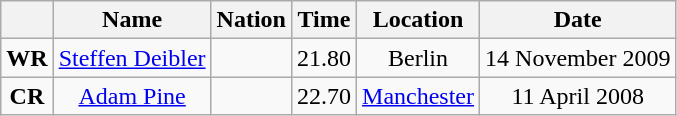<table class=wikitable style=text-align:center>
<tr>
<th></th>
<th>Name</th>
<th>Nation</th>
<th>Time</th>
<th>Location</th>
<th>Date</th>
</tr>
<tr>
<td><strong>WR</strong></td>
<td><a href='#'>Steffen Deibler</a></td>
<td></td>
<td align=left>21.80</td>
<td>Berlin</td>
<td>14 November 2009</td>
</tr>
<tr>
<td><strong>CR</strong></td>
<td><a href='#'>Adam Pine</a></td>
<td></td>
<td align=left>22.70</td>
<td><a href='#'>Manchester</a></td>
<td>11 April 2008</td>
</tr>
</table>
